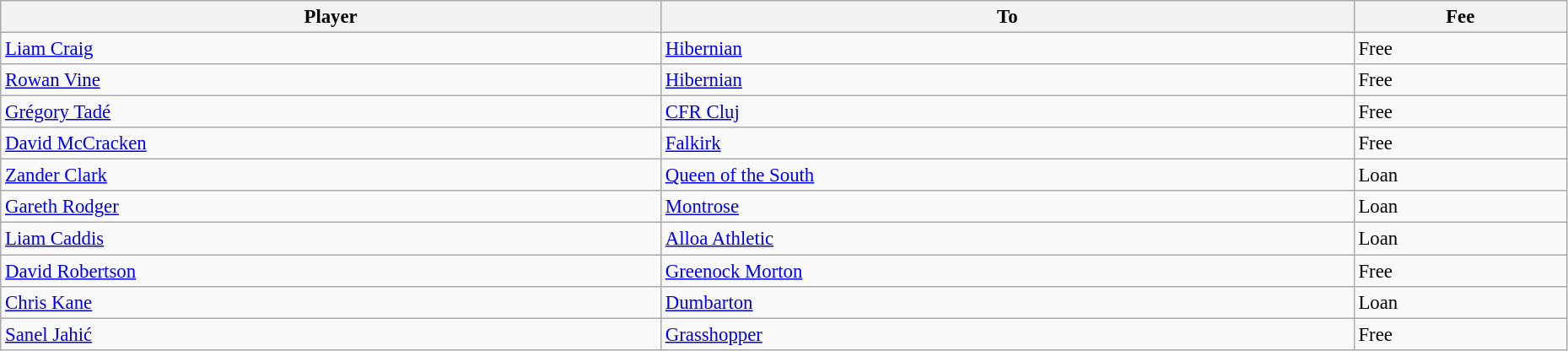<table class="wikitable" style="text-align:center; font-size:95%;width:98%; text-align:left">
<tr>
<th>Player</th>
<th>To</th>
<th>Fee</th>
</tr>
<tr>
<td> <a href='#'>Liam Craig</a></td>
<td> <a href='#'>Hibernian</a></td>
<td>Free</td>
</tr>
<tr>
<td> <a href='#'>Rowan Vine</a></td>
<td> <a href='#'>Hibernian</a></td>
<td>Free</td>
</tr>
<tr>
<td> <a href='#'>Grégory Tadé</a></td>
<td> <a href='#'>CFR Cluj</a></td>
<td>Free</td>
</tr>
<tr>
<td> <a href='#'>David McCracken</a></td>
<td> <a href='#'>Falkirk</a></td>
<td>Free</td>
</tr>
<tr>
<td> <a href='#'>Zander Clark</a></td>
<td> <a href='#'>Queen of the South</a></td>
<td>Loan</td>
</tr>
<tr>
<td> <a href='#'>Gareth Rodger</a></td>
<td> <a href='#'>Montrose</a></td>
<td>Loan</td>
</tr>
<tr>
<td> <a href='#'>Liam Caddis</a></td>
<td> <a href='#'>Alloa Athletic</a></td>
<td>Loan</td>
</tr>
<tr>
<td> <a href='#'>David Robertson</a></td>
<td> <a href='#'>Greenock Morton</a></td>
<td>Free</td>
</tr>
<tr>
<td> <a href='#'>Chris Kane</a></td>
<td> <a href='#'>Dumbarton</a></td>
<td>Loan</td>
</tr>
<tr>
<td> <a href='#'>Sanel Jahić</a></td>
<td> <a href='#'>Grasshopper</a></td>
<td>Free</td>
</tr>
</table>
